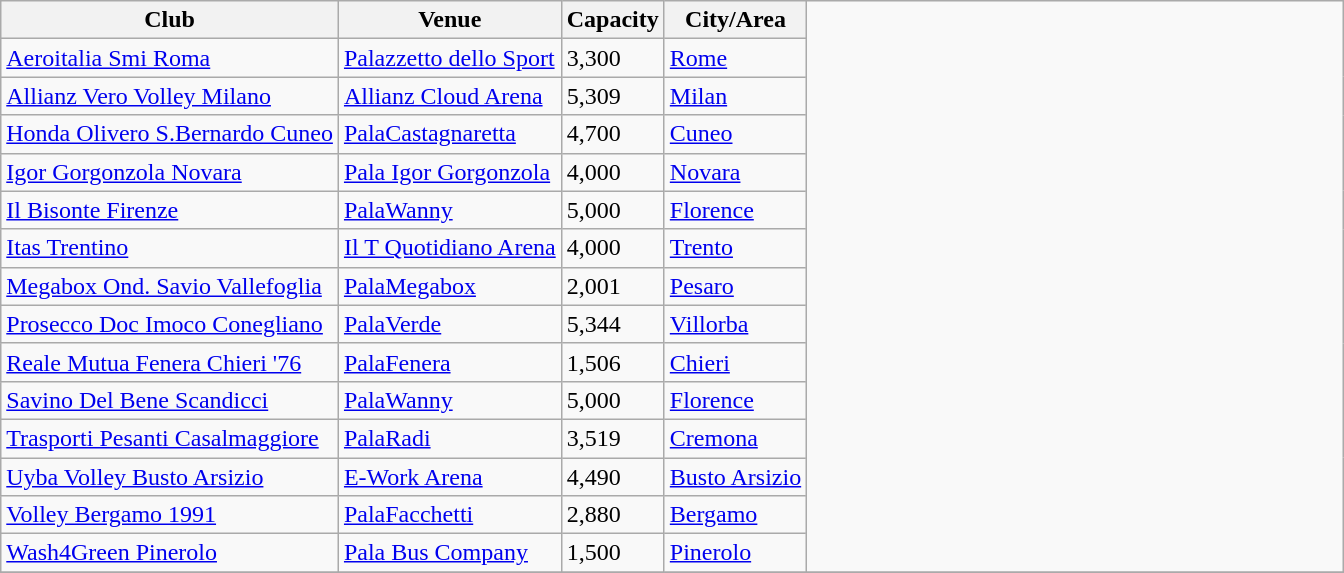<table class="wikitable sortable">
<tr>
<th>Club</th>
<th>Venue</th>
<th>Capacity</th>
<th>City/Area</th>
<td width=40% rowspan=15></td>
</tr>
<tr>
<td><a href='#'>Aeroitalia Smi Roma</a></td>
<td><a href='#'>Palazzetto dello Sport</a></td>
<td>3,300</td>
<td><a href='#'>Rome</a></td>
</tr>
<tr>
<td><a href='#'>Allianz Vero Volley Milano</a></td>
<td><a href='#'>Allianz Cloud Arena</a></td>
<td>5,309</td>
<td><a href='#'>Milan</a></td>
</tr>
<tr>
<td><a href='#'>Honda Olivero S.Bernardo Cuneo</a></td>
<td><a href='#'>PalaCastagnaretta</a></td>
<td>4,700</td>
<td><a href='#'>Cuneo</a></td>
</tr>
<tr>
<td><a href='#'>Igor Gorgonzola Novara</a></td>
<td><a href='#'>Pala Igor Gorgonzola</a></td>
<td>4,000</td>
<td><a href='#'>Novara</a></td>
</tr>
<tr>
<td><a href='#'>Il Bisonte Firenze</a></td>
<td><a href='#'>PalaWanny</a></td>
<td>5,000</td>
<td><a href='#'>Florence</a></td>
</tr>
<tr>
<td><a href='#'>Itas Trentino</a></td>
<td><a href='#'>Il T Quotidiano Arena</a></td>
<td>4,000</td>
<td><a href='#'>Trento</a></td>
</tr>
<tr>
<td><a href='#'>Megabox Ond. Savio Vallefoglia</a></td>
<td><a href='#'>PalaMegabox</a></td>
<td>2,001</td>
<td><a href='#'>Pesaro</a></td>
</tr>
<tr>
<td><a href='#'>Prosecco Doc Imoco Conegliano</a></td>
<td><a href='#'>PalaVerde</a></td>
<td>5,344</td>
<td><a href='#'>Villorba</a></td>
</tr>
<tr>
<td><a href='#'>Reale Mutua Fenera Chieri '76</a></td>
<td><a href='#'>PalaFenera</a></td>
<td>1,506</td>
<td><a href='#'>Chieri</a></td>
</tr>
<tr>
<td><a href='#'>Savino Del Bene Scandicci</a></td>
<td><a href='#'>PalaWanny</a></td>
<td>5,000</td>
<td><a href='#'>Florence</a></td>
</tr>
<tr>
<td><a href='#'>Trasporti Pesanti Casalmaggiore</a></td>
<td><a href='#'>PalaRadi</a></td>
<td>3,519</td>
<td><a href='#'>Cremona</a></td>
</tr>
<tr>
<td><a href='#'>Uyba Volley Busto Arsizio</a></td>
<td><a href='#'>E-Work Arena</a></td>
<td>4,490</td>
<td><a href='#'>Busto Arsizio</a></td>
</tr>
<tr>
<td><a href='#'>Volley Bergamo 1991</a></td>
<td><a href='#'>PalaFacchetti</a></td>
<td>2,880</td>
<td><a href='#'>Bergamo</a></td>
</tr>
<tr>
<td><a href='#'>Wash4Green Pinerolo</a></td>
<td><a href='#'>Pala Bus Company</a></td>
<td>1,500</td>
<td><a href='#'>Pinerolo</a></td>
</tr>
<tr>
</tr>
</table>
